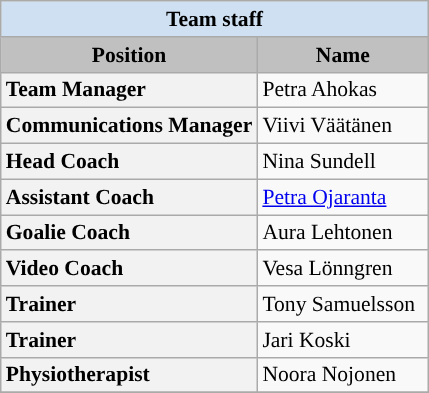<table class="wikitable" style="text-align:left; font-size:90%;">
<tr>
<th style=background:#CEE0F2 colspan=2>Team staff</th>
</tr>
<tr>
<th width=60% style="background:silver;">Position</th>
<th style="background:silver;">Name</th>
</tr>
<tr>
<th style="text-align:left;">Team Manager</th>
<td>Petra Ahokas</td>
</tr>
<tr>
<th style="text-align:left;">Communications Manager</th>
<td>Viivi Väätänen</td>
</tr>
<tr>
<th style="text-align:left;">Head Coach</th>
<td>Nina Sundell</td>
</tr>
<tr>
<th style="text-align:left;">Assistant Coach</th>
<td><a href='#'>Petra Ojaranta</a></td>
</tr>
<tr>
<th style="text-align:left;">Goalie Coach</th>
<td>Aura Lehtonen</td>
</tr>
<tr>
<th style="text-align:left;">Video Coach</th>
<td>Vesa Lönngren</td>
</tr>
<tr>
<th style="text-align:left;">Trainer</th>
<td>Tony Samuelsson</td>
</tr>
<tr>
<th style="text-align:left;">Trainer</th>
<td>Jari Koski</td>
</tr>
<tr>
<th style="text-align:left;">Physiotherapist</th>
<td>Noora Nojonen</td>
</tr>
<tr>
</tr>
</table>
